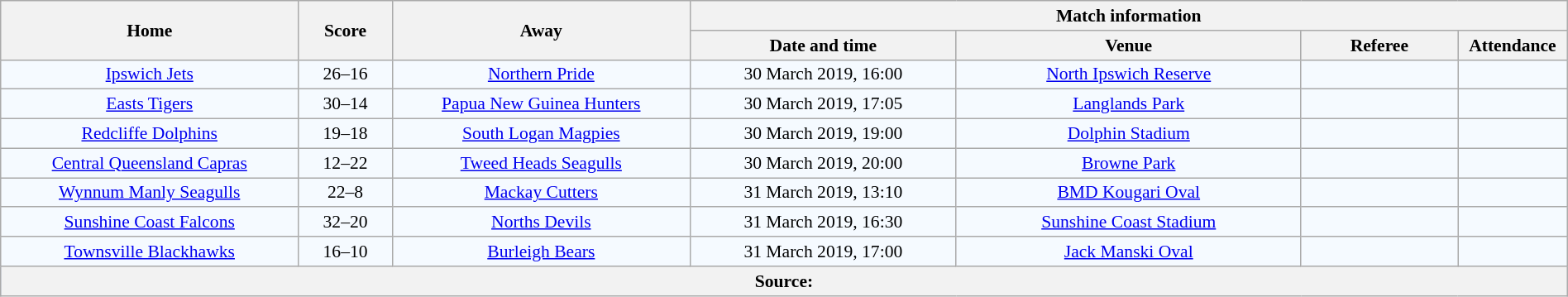<table class="wikitable" width="100%" style="border-collapse:collapse; font-size:90%; text-align:center;">
<tr>
<th rowspan="2" width="19%">Home</th>
<th rowspan="2" width="6%">Score</th>
<th rowspan="2" width="19%">Away</th>
<th colspan="4">Match information</th>
</tr>
<tr bgcolor="#CCCCCC">
<th width="17%">Date and time</th>
<th width="22%">Venue</th>
<th width="10%">Referee</th>
<th width="7%">Attendance</th>
</tr>
<tr bgcolor="#F5FAFF">
<td> <a href='#'>Ipswich Jets</a></td>
<td>26–16</td>
<td> <a href='#'>Northern Pride</a></td>
<td>30 March 2019, 16:00</td>
<td><a href='#'>North Ipswich Reserve</a></td>
<td></td>
<td></td>
</tr>
<tr bgcolor="#F5FAFF">
<td> <a href='#'>Easts Tigers</a></td>
<td>30–14</td>
<td> <a href='#'>Papua New Guinea Hunters</a></td>
<td>30 March 2019, 17:05</td>
<td><a href='#'>Langlands Park</a></td>
<td></td>
<td></td>
</tr>
<tr bgcolor="#F5FAFF">
<td> <a href='#'>Redcliffe Dolphins</a></td>
<td>19–18</td>
<td> <a href='#'>South Logan Magpies</a></td>
<td>30 March 2019, 19:00</td>
<td><a href='#'>Dolphin Stadium</a></td>
<td></td>
<td></td>
</tr>
<tr bgcolor="#F5FAFF">
<td> <a href='#'>Central Queensland Capras</a></td>
<td>12–22</td>
<td> <a href='#'>Tweed Heads Seagulls</a></td>
<td>30 March 2019, 20:00</td>
<td><a href='#'>Browne Park</a></td>
<td></td>
<td></td>
</tr>
<tr bgcolor="#F5FAFF">
<td> <a href='#'>Wynnum Manly Seagulls</a></td>
<td>22–8</td>
<td> <a href='#'>Mackay Cutters</a></td>
<td>31 March 2019, 13:10</td>
<td><a href='#'>BMD Kougari Oval</a></td>
<td></td>
<td></td>
</tr>
<tr bgcolor="#F5FAFF">
<td> <a href='#'>Sunshine Coast Falcons</a></td>
<td>32–20</td>
<td> <a href='#'>Norths Devils</a></td>
<td>31 March 2019, 16:30</td>
<td><a href='#'>Sunshine Coast Stadium</a></td>
<td></td>
<td></td>
</tr>
<tr bgcolor="#F5FAFF">
<td> <a href='#'>Townsville Blackhawks</a></td>
<td>16–10</td>
<td> <a href='#'>Burleigh Bears</a></td>
<td>31 March 2019, 17:00</td>
<td><a href='#'>Jack Manski Oval</a></td>
<td></td>
<td></td>
</tr>
<tr bgcolor="#C1D8FF">
<th colspan="7">Source:</th>
</tr>
</table>
